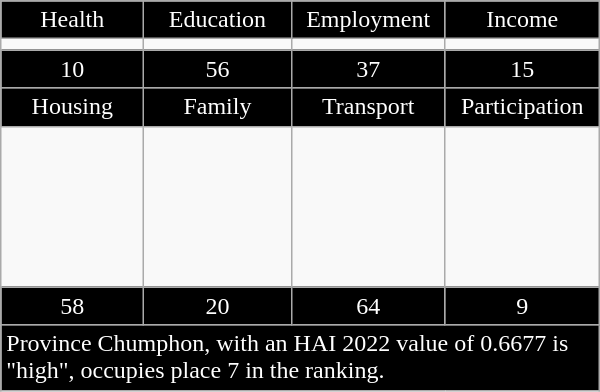<table class="wikitable floatright" style="width:400px;">
<tr>
<td style="text-align:center; width:100px; background:black; color:white;">Health</td>
<td style="text-align:center; width:100px; background:black; color:white;">Education</td>
<td style="text-align:center; width:100px; background:black; color:white;">Employment</td>
<td style="text-align:center; width:100px; background:black; color:white;">Income</td>
</tr>
<tr>
<td></td>
<td></td>
<td></td>
<td></td>
</tr>
<tr>
<td style="text-align:center; background:black; color:white;">10</td>
<td style="text-align:center; background:black; color:white;">56</td>
<td style="text-align:center; background:black; color:white;">37</td>
<td style="text-align:center; background:black; color:white;">15</td>
</tr>
<tr>
<td style="text-align:center; background:black; color:white;">Housing</td>
<td style="text-align:center; background:black; color:white;">Family</td>
<td style="text-align:center; background:black; color:white;">Transport</td>
<td style="text-align:center; background:black; color:white;">Participation</td>
</tr>
<tr>
<td style="height:100px;"></td>
<td></td>
<td></td>
<td></td>
</tr>
<tr>
<td style="text-align:center; background:black; color:white;">58</td>
<td style="text-align:center; background:black; color:white;">20</td>
<td style="text-align:center; background:black; color:white;">64</td>
<td style="text-align:center; background:black; color:white;">9</td>
</tr>
<tr>
<td colspan="4"; style="background:black; color:white;">Province Chumphon, with an HAI 2022 value of 0.6677 is "high", occupies place 7 in the ranking.</td>
</tr>
</table>
